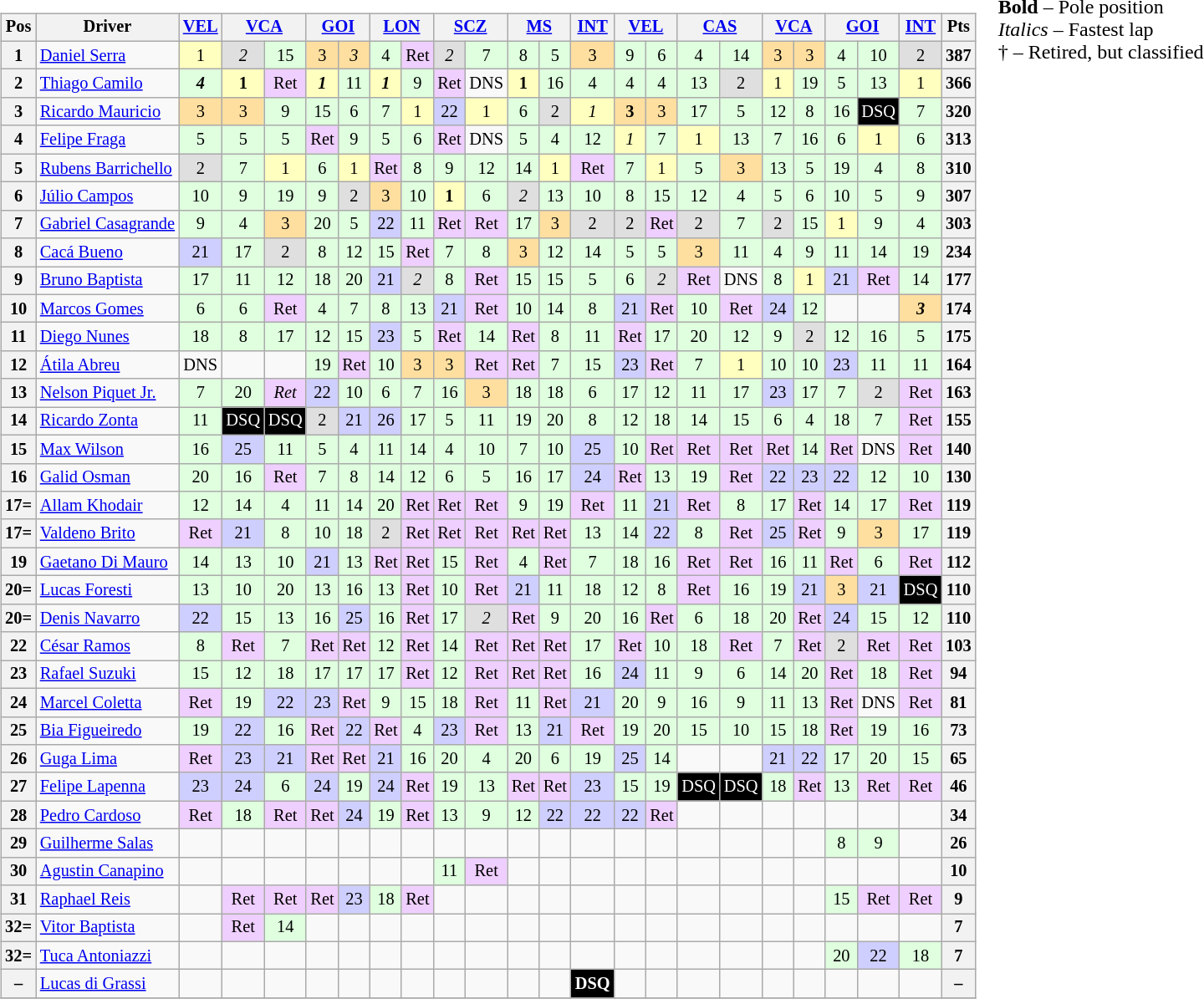<table>
<tr>
<td valign="top"><br><table class="wikitable" style="font-size: 85%; text-align: center;">
<tr valign="top">
<th valign="middle">Pos</th>
<th valign="middle">Driver</th>
<th colspan="1"><a href='#'>VEL</a></th>
<th colspan="2"><a href='#'>VCA</a></th>
<th colspan="2"><a href='#'>GOI</a></th>
<th colspan="2"><a href='#'>LON</a></th>
<th colspan="2"><a href='#'>SCZ</a></th>
<th colspan="2"><a href='#'>MS</a></th>
<th colspan="1"><a href='#'>INT</a></th>
<th colspan="2"><a href='#'>VEL</a></th>
<th colspan="2"><a href='#'>CAS</a></th>
<th colspan="2"><a href='#'>VCA</a></th>
<th colspan="2"><a href='#'>GOI</a></th>
<th colspan="1"><a href='#'>INT</a></th>
<th>Pts</th>
</tr>
<tr>
<th>1</th>
<td align=left> <a href='#'>Daniel Serra</a></td>
<td style="background:#FFFFBF;">1</td>
<td style="background:#DFDFDF;"><em>2</em></td>
<td style="background:#DFFFDF;">15</td>
<td style="background:#FFDF9F;">3</td>
<td style="background:#FFDF9F;"><em>3</em></td>
<td style="background:#DFFFDF;">4</td>
<td style="background:#efcfff;">Ret</td>
<td style="background:#DFDFDF;"><em>2</em></td>
<td style="background:#DFFFDF;">7</td>
<td style="background:#DFFFDF;">8</td>
<td style="background:#DFFFDF;">5</td>
<td style="background:#FFDF9F;">3</td>
<td style="background:#DFFFDF;">9</td>
<td style="background:#DFFFDF;">6</td>
<td style="background:#DFFFDF;">4</td>
<td style="background:#DFFFDF;">14</td>
<td style="background:#FFDF9F;">3</td>
<td style="background:#FFDF9F;">3</td>
<td style="background:#DFFFDF;">4</td>
<td style="background:#DFFFDF;">10</td>
<td style="background:#DFDFDF;">2</td>
<th>387</th>
</tr>
<tr>
<th>2</th>
<td align=left> <a href='#'>Thiago Camilo</a></td>
<td style="background:#DFFFDF;"><strong><em>4</em></strong></td>
<td style="background:#FFFFBF;"><strong>1</strong></td>
<td style="background:#efcfff;">Ret</td>
<td style="background:#FFFFBF;"><strong><em>1</em></strong></td>
<td style="background:#DFFFDF;">11</td>
<td style="background:#FFFFBF;"><strong><em>1</em></strong></td>
<td style="background:#DFFFDF;">9</td>
<td style="background:#efcfff;">Ret</td>
<td>DNS</td>
<td style="background:#FFFFBF;"><strong>1</strong></td>
<td style="background:#DFFFDF;">16</td>
<td style="background:#DFFFDF;">4</td>
<td style="background:#DFFFDF;">4</td>
<td style="background:#DFFFDF;">4</td>
<td style="background:#DFFFDF;">13</td>
<td style="background:#DFDFDF;">2</td>
<td style="background:#FFFFBF;">1</td>
<td style="background:#DFFFDF;">19</td>
<td style="background:#DFFFDF;">5</td>
<td style="background:#DFFFDF;">13</td>
<td style="background:#FFFFBF;">1</td>
<th>366</th>
</tr>
<tr>
<th>3</th>
<td align=left> <a href='#'>Ricardo Mauricio</a></td>
<td style="background:#FFDF9F;">3</td>
<td style="background:#FFDF9F;">3</td>
<td style="background:#DFFFDF;">9</td>
<td style="background:#DFFFDF;">15</td>
<td style="background:#DFFFDF;">6</td>
<td style="background:#DFFFDF;">7</td>
<td style="background:#FFFFBF;">1</td>
<td style="background:#cfcfff;">22</td>
<td style="background:#FFFFBF;">1</td>
<td style="background:#DFFFDF;">6</td>
<td style="background:#DFDFDF;">2</td>
<td style="background:#FFFFBF;"><em>1</em></td>
<td style="background:#FFDF9F;"><strong>3</strong></td>
<td style="background:#FFDF9F;">3</td>
<td style="background:#DFFFDF;">17</td>
<td style="background:#DFFFDF;">5</td>
<td style="background:#DFFFDF;">12</td>
<td style="background:#DFFFDF;">8</td>
<td style="background:#DFFFDF;">16</td>
<td style="background:#000000; color:white;">DSQ</td>
<td style="background:#DFFFDF;">7</td>
<th>320</th>
</tr>
<tr>
<th>4</th>
<td align=left> <a href='#'>Felipe Fraga</a></td>
<td style="background:#DFFFDF;">5</td>
<td style="background:#DFFFDF;">5</td>
<td style="background:#DFFFDF;">5</td>
<td style="background:#efcfff;">Ret</td>
<td style="background:#DFFFDF;">9</td>
<td style="background:#DFFFDF;">5</td>
<td style="background:#DFFFDF;">6</td>
<td style="background:#efcfff;">Ret</td>
<td>DNS</td>
<td style="background:#DFFFDF;">5</td>
<td style="background:#DFFFDF;">4</td>
<td style="background:#DFFFDF;">12</td>
<td style="background:#FFFFBF;"><em>1</em></td>
<td style="background:#DFFFDF;">7</td>
<td style="background:#FFFFBF;">1</td>
<td style="background:#DFFFDF;">13</td>
<td style="background:#DFFFDF;">7</td>
<td style="background:#DFFFDF;">16</td>
<td style="background:#DFFFDF;">6</td>
<td style="background:#FFFFBF;">1</td>
<td style="background:#DFFFDF;">6</td>
<th>313</th>
</tr>
<tr>
<th>5</th>
<td align=left> <a href='#'>Rubens Barrichello</a></td>
<td style="background:#DFDFDF;">2</td>
<td style="background:#DFFFDF;">7</td>
<td style="background:#FFFFBF;">1</td>
<td style="background:#DFFFDF;">6</td>
<td style="background:#FFFFBF;">1</td>
<td style="background:#efcfff;">Ret</td>
<td style="background:#DFFFDF;">8</td>
<td style="background:#DFFFDF;">9</td>
<td style="background:#DFFFDF;">12</td>
<td style="background:#DFFFDF;">14</td>
<td style="background:#FFFFBF;">1</td>
<td style="background:#efcfff;">Ret</td>
<td style="background:#DFFFDF;">7</td>
<td style="background:#FFFFBF;">1</td>
<td style="background:#DFFFDF;">5</td>
<td style="background:#FFDF9F;">3</td>
<td style="background:#DFFFDF;">13</td>
<td style="background:#DFFFDF;">5</td>
<td style="background:#DFFFDF;">19</td>
<td style="background:#DFFFDF;">4</td>
<td style="background:#DFFFDF;">8</td>
<th>310</th>
</tr>
<tr>
<th>6</th>
<td align=left> <a href='#'>Júlio Campos</a></td>
<td style="background:#DFFFDF;">10</td>
<td style="background:#DFFFDF;">9</td>
<td style="background:#DFFFDF;">19</td>
<td style="background:#DFFFDF;">9</td>
<td style="background:#DFDFDF;">2</td>
<td style="background:#FFDF9F;">3</td>
<td style="background:#DFFFDF;">10</td>
<td style="background:#FFFFBF;"><strong>1</strong></td>
<td style="background:#DFFFDF;">6</td>
<td style="background:#DFDFDF;"><em>2</em></td>
<td style="background:#DFFFDF;">13</td>
<td style="background:#DFFFDF;">10</td>
<td style="background:#DFFFDF;">8</td>
<td style="background:#DFFFDF;">15</td>
<td style="background:#DFFFDF;">12</td>
<td style="background:#DFFFDF;">4</td>
<td style="background:#DFFFDF;">5</td>
<td style="background:#DFFFDF;">6</td>
<td style="background:#DFFFDF;">10</td>
<td style="background:#DFFFDF;">5</td>
<td style="background:#DFFFDF;">9</td>
<th>307</th>
</tr>
<tr>
<th>7</th>
<td align=left> <a href='#'>Gabriel Casagrande</a></td>
<td style="background:#DFFFDF;">9</td>
<td style="background:#DFFFDF;">4</td>
<td style="background:#FFDF9F;">3</td>
<td style="background:#DFFFDF;">20</td>
<td style="background:#DFFFDF;">5</td>
<td style="background:#cfcfff;">22</td>
<td style="background:#DFFFDF;">11</td>
<td style="background:#efcfff;">Ret</td>
<td style="background:#efcfff;">Ret</td>
<td style="background:#DFFFDF;">17</td>
<td style="background:#FFDF9F;">3</td>
<td style="background:#DFDFDF;">2</td>
<td style="background:#DFDFDF;">2</td>
<td style="background:#efcfff;">Ret</td>
<td style="background:#DFDFDF;">2</td>
<td style="background:#DFFFDF;">7</td>
<td style="background:#DFDFDF;">2</td>
<td style="background:#DFFFDF;">15</td>
<td style="background:#FFFFBF;">1</td>
<td style="background:#DFFFDF;">9</td>
<td style="background:#DFFFDF;">4</td>
<th>303</th>
</tr>
<tr>
<th>8</th>
<td align=left> <a href='#'>Cacá Bueno</a></td>
<td style="background:#cfcfff;">21</td>
<td style="background:#DFFFDF;">17</td>
<td style="background:#DFDFDF;">2</td>
<td style="background:#DFFFDF;">8</td>
<td style="background:#DFFFDF;">12</td>
<td style="background:#DFFFDF;">15</td>
<td style="background:#efcfff;">Ret</td>
<td style="background:#DFFFDF;">7</td>
<td style="background:#DFFFDF;">8</td>
<td style="background:#FFDF9F;">3</td>
<td style="background:#DFFFDF;">12</td>
<td style="background:#DFFFDF;">14</td>
<td style="background:#DFFFDF;">5</td>
<td style="background:#DFFFDF;">5</td>
<td style="background:#FFDF9F;">3</td>
<td style="background:#DFFFDF;">11</td>
<td style="background:#DFFFDF;">4</td>
<td style="background:#DFFFDF;">9</td>
<td style="background:#DFFFDF;">11</td>
<td style="background:#DFFFDF;">14</td>
<td style="background:#DFFFDF;">19</td>
<th>234</th>
</tr>
<tr>
<th>9</th>
<td align=left> <a href='#'>Bruno Baptista</a></td>
<td style="background:#DFFFDF;">17</td>
<td style="background:#DFFFDF;">11</td>
<td style="background:#DFFFDF;">12</td>
<td style="background:#DFFFDF;">18</td>
<td style="background:#DFFFDF;">20</td>
<td style="background:#cfcfff;">21</td>
<td style="background:#DFDFDF;"><em>2</em></td>
<td style="background:#DFFFDF;">8</td>
<td style="background:#efcfff;">Ret</td>
<td style="background:#DFFFDF;">15</td>
<td style="background:#DFFFDF;">15</td>
<td style="background:#DFFFDF;">5</td>
<td style="background:#DFFFDF;">6</td>
<td style="background:#DFDFDF;"><em>2</em></td>
<td style="background:#efcfff;">Ret</td>
<td>DNS</td>
<td style="background:#DFFFDF;">8</td>
<td style="background:#FFFFBF;">1</td>
<td style="background:#cfcfff;">21</td>
<td style="background:#efcfff;">Ret</td>
<td style="background:#DFFFDF;">14</td>
<th>177</th>
</tr>
<tr>
<th>10</th>
<td align=left> <a href='#'>Marcos Gomes</a></td>
<td style="background:#DFFFDF;">6</td>
<td style="background:#DFFFDF;">6</td>
<td style="background:#efcfff;">Ret</td>
<td style="background:#DFFFDF;">4</td>
<td style="background:#DFFFDF;">7</td>
<td style="background:#DFFFDF;">8</td>
<td style="background:#DFFFDF;">13</td>
<td style="background:#cfcfff;">21</td>
<td style="background:#efcfff;">Ret</td>
<td style="background:#DFFFDF;">10</td>
<td style="background:#DFFFDF;">14</td>
<td style="background:#DFFFDF;">8</td>
<td style="background:#cfcfff;">21</td>
<td style="background:#efcfff;">Ret</td>
<td style="background:#DFFFDF;">10</td>
<td style="background:#efcfff;">Ret</td>
<td style="background:#cfcfff;">24</td>
<td style="background:#DFFFDF;">12</td>
<td></td>
<td></td>
<td style="background:#FFDF9F;"><strong><em>3</em></strong></td>
<th>174</th>
</tr>
<tr>
<th>11</th>
<td align=left> <a href='#'>Diego Nunes</a></td>
<td style="background:#DFFFDF;">18</td>
<td style="background:#DFFFDF;">8</td>
<td style="background:#DFFFDF;">17</td>
<td style="background:#DFFFDF;">12</td>
<td style="background:#DFFFDF;">15</td>
<td style="background:#cfcfff;">23</td>
<td style="background:#DFFFDF;">5</td>
<td style="background:#efcfff;">Ret</td>
<td style="background:#DFFFDF;">14</td>
<td style="background:#efcfff;">Ret</td>
<td style="background:#DFFFDF;">8</td>
<td style="background:#DFFFDF;">11</td>
<td style="background:#efcfff;">Ret</td>
<td style="background:#DFFFDF;">17</td>
<td style="background:#DFFFDF;">20</td>
<td style="background:#DFFFDF;">12</td>
<td style="background:#DFFFDF;">9</td>
<td style="background:#DFDFDF;">2</td>
<td style="background:#DFFFDF;">12</td>
<td style="background:#DFFFDF;">16</td>
<td style="background:#DFFFDF;">5</td>
<th>175</th>
</tr>
<tr>
<th>12</th>
<td align=left> <a href='#'>Átila Abreu</a></td>
<td>DNS</td>
<td></td>
<td></td>
<td style="background:#DFFFDF;">19</td>
<td style="background:#efcfff;">Ret</td>
<td style="background:#DFFFDF;">10</td>
<td style="background:#FFDF9F;">3</td>
<td style="background:#FFDF9F;">3</td>
<td style="background:#efcfff;">Ret</td>
<td style="background:#efcfff;">Ret</td>
<td style="background:#DFFFDF;">7</td>
<td style="background:#DFFFDF;">15</td>
<td style="background:#cfcfff;">23</td>
<td style="background:#efcfff;">Ret</td>
<td style="background:#DFFFDF;">7</td>
<td style="background:#FFFFBF;">1</td>
<td style="background:#DFFFDF;">10</td>
<td style="background:#DFFFDF;">10</td>
<td style="background:#cfcfff;">23</td>
<td style="background:#DFFFDF;">11</td>
<td style="background:#DFFFDF;">11</td>
<th>164</th>
</tr>
<tr>
<th>13</th>
<td align=left> <a href='#'>Nelson Piquet Jr.</a></td>
<td style="background:#DFFFDF;">7</td>
<td style="background:#DFFFDF;">20</td>
<td style="background:#efcfff;"><em>Ret</em></td>
<td style="background:#cfcfff;">22</td>
<td style="background:#DFFFDF;">10</td>
<td style="background:#DFFFDF;">6</td>
<td style="background:#DFFFDF;">7</td>
<td style="background:#DFFFDF;">16</td>
<td style="background:#FFDF9F;">3</td>
<td style="background:#DFFFDF;">18</td>
<td style="background:#DFFFDF;">18</td>
<td style="background:#DFFFDF;">6</td>
<td style="background:#DFFFDF;">17</td>
<td style="background:#DFFFDF;">12</td>
<td style="background:#DFFFDF;">11</td>
<td style="background:#DFFFDF;">17</td>
<td style="background:#cfcfff;">23</td>
<td style="background:#DFFFDF;">17</td>
<td style="background:#DFFFDF;">7</td>
<td style="background:#DFDFDF;">2</td>
<td style="background:#efcfff;">Ret</td>
<th>163</th>
</tr>
<tr>
<th>14</th>
<td align=left> <a href='#'>Ricardo Zonta</a></td>
<td style="background:#DFFFDF;">11</td>
<td style="background:#000000; color:white;">DSQ</td>
<td style="background:#000000; color:white;">DSQ</td>
<td style="background:#DFDFDF;">2</td>
<td style="background:#cfcfff;">21</td>
<td style="background:#cfcfff;">26</td>
<td style="background:#DFFFDF;">17</td>
<td style="background:#DFFFDF;">5</td>
<td style="background:#DFFFDF;">11</td>
<td style="background:#DFFFDF;">19</td>
<td style="background:#DFFFDF;">20</td>
<td style="background:#DFFFDF;">8</td>
<td style="background:#DFFFDF;">12</td>
<td style="background:#DFFFDF;">18</td>
<td style="background:#DFFFDF;">14</td>
<td style="background:#DFFFDF;">15</td>
<td style="background:#DFFFDF;">6</td>
<td style="background:#DFFFDF;">4</td>
<td style="background:#DFFFDF;">18</td>
<td style="background:#DFFFDF;">7</td>
<td style="background:#efcfff;">Ret</td>
<th>155</th>
</tr>
<tr>
<th>15</th>
<td align=left> <a href='#'>Max Wilson</a></td>
<td style="background:#DFFFDF;">16</td>
<td style="background:#cfcfff;">25</td>
<td style="background:#DFFFDF;">11</td>
<td style="background:#DFFFDF;">5</td>
<td style="background:#DFFFDF;">4</td>
<td style="background:#DFFFDF;">11</td>
<td style="background:#DFFFDF;">14</td>
<td style="background:#DFFFDF;">4</td>
<td style="background:#DFFFDF;">10</td>
<td style="background:#DFFFDF;">7</td>
<td style="background:#DFFFDF;">10</td>
<td style="background:#cfcfff;">25</td>
<td style="background:#DFFFDF;">10</td>
<td style="background:#efcfff;">Ret</td>
<td style="background:#efcfff;">Ret</td>
<td style="background:#efcfff;">Ret</td>
<td style="background:#efcfff;">Ret</td>
<td style="background:#DFFFDF;">14</td>
<td style="background:#efcfff;">Ret</td>
<td>DNS</td>
<td style="background:#efcfff;">Ret</td>
<th>140</th>
</tr>
<tr>
<th>16</th>
<td align=left> <a href='#'>Galid Osman</a></td>
<td style="background:#DFFFDF;">20</td>
<td style="background:#DFFFDF;">16</td>
<td style="background:#efcfff;">Ret</td>
<td style="background:#DFFFDF;">7</td>
<td style="background:#DFFFDF;">8</td>
<td style="background:#DFFFDF;">14</td>
<td style="background:#DFFFDF;">12</td>
<td style="background:#DFFFDF;">6</td>
<td style="background:#DFFFDF;">5</td>
<td style="background:#DFFFDF;">16</td>
<td style="background:#DFFFDF;">17</td>
<td style="background:#cfcfff;">24</td>
<td style="background:#efcfff;">Ret</td>
<td style="background:#DFFFDF;">13</td>
<td style="background:#DFFFDF;">19</td>
<td style="background:#efcfff;">Ret</td>
<td style="background:#cfcfff;">22</td>
<td style="background:#cfcfff;">23</td>
<td style="background:#cfcfff;">22</td>
<td style="background:#DFFFDF;">12</td>
<td style="background:#DFFFDF;">10</td>
<th>130</th>
</tr>
<tr>
<th>17=</th>
<td align=left> <a href='#'>Allam Khodair</a></td>
<td style="background:#DFFFDF;">12</td>
<td style="background:#DFFFDF;">14</td>
<td style="background:#DFFFDF;">4</td>
<td style="background:#DFFFDF;">11</td>
<td style="background:#DFFFDF;">14</td>
<td style="background:#DFFFDF;">20</td>
<td style="background:#efcfff;">Ret</td>
<td style="background:#efcfff;">Ret</td>
<td style="background:#efcfff;">Ret</td>
<td style="background:#DFFFDF;">9</td>
<td style="background:#DFFFDF;">19</td>
<td style="background:#efcfff;">Ret</td>
<td style="background:#DFFFDF;">11</td>
<td style="background:#cfcfff;">21</td>
<td style="background:#efcfff;">Ret</td>
<td style="background:#DFFFDF;">8</td>
<td style="background:#DFFFDF;">17</td>
<td style="background:#efcfff;">Ret</td>
<td style="background:#DFFFDF;">14</td>
<td style="background:#DFFFDF;">17</td>
<td style="background:#efcfff;">Ret</td>
<th>119</th>
</tr>
<tr>
<th>17=</th>
<td align=left> <a href='#'>Valdeno Brito</a></td>
<td style="background:#efcfff;">Ret</td>
<td style="background:#cfcfff;">21</td>
<td style="background:#DFFFDF;">8</td>
<td style="background:#DFFFDF;">10</td>
<td style="background:#DFFFDF;">18</td>
<td style="background:#DFDFDF;">2</td>
<td style="background:#efcfff;">Ret</td>
<td style="background:#efcfff;">Ret</td>
<td style="background:#efcfff;">Ret</td>
<td style="background:#efcfff;">Ret</td>
<td style="background:#efcfff;">Ret</td>
<td style="background:#DFFFDF;">13</td>
<td style="background:#DFFFDF;">14</td>
<td style="background:#cfcfff;">22</td>
<td style="background:#DFFFDF;">8</td>
<td style="background:#efcfff;">Ret</td>
<td style="background:#cfcfff;">25</td>
<td style="background:#efcfff;">Ret</td>
<td style="background:#DFFFDF;">9</td>
<td style="background:#FFDF9F;">3</td>
<td style="background:#DFFFDF;">17</td>
<th>119</th>
</tr>
<tr>
<th>19</th>
<td align=left> <a href='#'>Gaetano Di Mauro</a></td>
<td style="background:#DFFFDF;">14</td>
<td style="background:#DFFFDF;">13</td>
<td style="background:#DFFFDF;">10</td>
<td style="background:#cfcfff;">21</td>
<td style="background:#DFFFDF;">13</td>
<td style="background:#efcfff;">Ret</td>
<td style="background:#efcfff;">Ret</td>
<td style="background:#DFFFDF;">15</td>
<td style="background:#efcfff;">Ret</td>
<td style="background:#DFFFDF;">4</td>
<td style="background:#efcfff;">Ret</td>
<td style="background:#DFFFDF;">7</td>
<td style="background:#DFFFDF;">18</td>
<td style="background:#DFFFDF;">16</td>
<td style="background:#efcfff;">Ret</td>
<td style="background:#efcfff;">Ret</td>
<td style="background:#DFFFDF;">16</td>
<td style="background:#DFFFDF;">11</td>
<td style="background:#efcfff;">Ret</td>
<td style="background:#DFFFDF;">6</td>
<td style="background:#efcfff;">Ret</td>
<th>112</th>
</tr>
<tr>
<th>20=</th>
<td align=left> <a href='#'>Lucas Foresti</a></td>
<td style="background:#DFFFDF;">13</td>
<td style="background:#DFFFDF;">10</td>
<td style="background:#DFFFDF;">20</td>
<td style="background:#DFFFDF;">13</td>
<td style="background:#DFFFDF;">16</td>
<td style="background:#DFFFDF;">13</td>
<td style="background:#efcfff;">Ret</td>
<td style="background:#DFFFDF;">10</td>
<td style="background:#efcfff;">Ret</td>
<td style="background:#cfcfff;">21</td>
<td style="background:#DFFFDF;">11</td>
<td style="background:#DFFFDF;">18</td>
<td style="background:#DFFFDF;">12</td>
<td style="background:#DFFFDF;">8</td>
<td style="background:#efcfff;">Ret</td>
<td style="background:#DFFFDF;">16</td>
<td style="background:#DFFFDF;">19</td>
<td style="background:#cfcfff;">21</td>
<td style="background:#FFDF9F;">3</td>
<td style="background:#cfcfff;">21</td>
<td style="background:#000000; color:white;">DSQ</td>
<th>110</th>
</tr>
<tr>
<th>20=</th>
<td align=left> <a href='#'>Denis Navarro</a></td>
<td style="background:#cfcfff;">22</td>
<td style="background:#DFFFDF;">15</td>
<td style="background:#DFFFDF;">13</td>
<td style="background:#DFFFDF;">16</td>
<td style="background:#cfcfff;">25</td>
<td style="background:#DFFFDF;">16</td>
<td style="background:#efcfff;">Ret</td>
<td style="background:#DFFFDF;">17</td>
<td style="background:#DFDFDF;"><em>2</em></td>
<td style="background:#efcfff;">Ret</td>
<td style="background:#DFFFDF;">9</td>
<td style="background:#DFFFDF;">20</td>
<td style="background:#DFFFDF;">16</td>
<td style="background:#efcfff;">Ret</td>
<td style="background:#DFFFDF;">6</td>
<td style="background:#DFFFDF;">18</td>
<td style="background:#DFFFDF;">20</td>
<td style="background:#efcfff;">Ret</td>
<td style="background:#cfcfff;">24</td>
<td style="background:#DFFFDF;">15</td>
<td style="background:#DFFFDF;">12</td>
<th>110</th>
</tr>
<tr>
<th>22</th>
<td align=left> <a href='#'>César Ramos</a></td>
<td style="background:#DFFFDF;">8</td>
<td style="background:#efcfff;">Ret</td>
<td style="background:#DFFFDF;">7</td>
<td style="background:#efcfff;">Ret</td>
<td style="background:#efcfff;">Ret</td>
<td style="background:#DFFFDF;">12</td>
<td style="background:#efcfff;">Ret</td>
<td style="background:#DFFFDF;">14</td>
<td style="background:#efcfff;">Ret</td>
<td style="background:#efcfff;">Ret</td>
<td style="background:#efcfff;">Ret</td>
<td style="background:#DFFFDF;">17</td>
<td style="background:#efcfff;">Ret</td>
<td style="background:#DFFFDF;">10</td>
<td style="background:#DFFFDF;">18</td>
<td style="background:#efcfff;">Ret</td>
<td style="background:#DFFFDF;">7</td>
<td style="background:#efcfff;">Ret</td>
<td style="background:#DFDFDF;">2</td>
<td style="background:#efcfff;">Ret</td>
<td style="background:#efcfff;">Ret</td>
<th>103</th>
</tr>
<tr>
<th>23</th>
<td align=left> <a href='#'>Rafael Suzuki</a></td>
<td style="background:#DFFFDF;">15</td>
<td style="background:#DFFFDF;">12</td>
<td style="background:#DFFFDF;">18</td>
<td style="background:#DFFFDF;">17</td>
<td style="background:#DFFFDF;">17</td>
<td style="background:#DFFFDF;">17</td>
<td style="background:#efcfff;">Ret</td>
<td style="background:#DFFFDF;">12</td>
<td style="background:#efcfff;">Ret</td>
<td style="background:#efcfff;">Ret</td>
<td style="background:#efcfff;">Ret</td>
<td style="background:#DFFFDF;">16</td>
<td style="background:#cfcfff;">24</td>
<td style="background:#DFFFDF;">11</td>
<td style="background:#DFFFDF;">9</td>
<td style="background:#DFFFDF;">6</td>
<td style="background:#DFFFDF;">14</td>
<td style="background:#DFFFDF;">20</td>
<td style="background:#efcfff;">Ret</td>
<td style="background:#DFFFDF;">18</td>
<td style="background:#efcfff;">Ret</td>
<th>94</th>
</tr>
<tr>
<th>24</th>
<td align=left> <a href='#'>Marcel Coletta</a></td>
<td style="background:#efcfff;">Ret</td>
<td style="background:#DFFFDF;">19</td>
<td style="background:#cfcfff;">22</td>
<td style="background:#cfcfff;">23</td>
<td style="background:#efcfff;">Ret</td>
<td style="background:#DFFFDF;">9</td>
<td style="background:#DFFFDF;">15</td>
<td style="background:#DFFFDF;">18</td>
<td style="background:#efcfff;">Ret</td>
<td style="background:#DFFFDF;">11</td>
<td style="background:#efcfff;">Ret</td>
<td style="background:#cfcfff;">21</td>
<td style="background:#DFFFDF;">20</td>
<td style="background:#DFFFDF;">9</td>
<td style="background:#DFFFDF;">16</td>
<td style="background:#DFFFDF;">9</td>
<td style="background:#DFFFDF;">11</td>
<td style="background:#DFFFDF;">13</td>
<td style="background:#efcfff;">Ret</td>
<td>DNS</td>
<td style="background:#efcfff;">Ret</td>
<th>81</th>
</tr>
<tr>
<th>25</th>
<td align=left> <a href='#'>Bia Figueiredo</a></td>
<td style="background:#DFFFDF;">19</td>
<td style="background:#cfcfff;">22</td>
<td style="background:#DFFFDF;">16</td>
<td style="background:#efcfff;">Ret</td>
<td style="background:#cfcfff;">22</td>
<td style="background:#efcfff;">Ret</td>
<td style="background:#DFFFDF;">4</td>
<td style="background:#cfcfff;">23</td>
<td style="background:#efcfff;">Ret</td>
<td style="background:#DFFFDF;">13</td>
<td style="background:#cfcfff;">21</td>
<td style="background:#efcfff;">Ret</td>
<td style="background:#DFFFDF;">19</td>
<td style="background:#DFFFDF;">20</td>
<td style="background:#DFFFDF;">15</td>
<td style="background:#DFFFDF;">10</td>
<td style="background:#DFFFDF;">15</td>
<td style="background:#DFFFDF;">18</td>
<td style="background:#efcfff;">Ret</td>
<td style="background:#DFFFDF;">19</td>
<td style="background:#DFFFDF;">16</td>
<th>73</th>
</tr>
<tr>
<th>26</th>
<td align=left> <a href='#'>Guga Lima</a></td>
<td style="background:#efcfff;">Ret</td>
<td style="background:#cfcfff;">23</td>
<td style="background:#cfcfff;">21</td>
<td style="background:#efcfff;">Ret</td>
<td style="background:#efcfff;">Ret</td>
<td style="background:#cfcfff;">21</td>
<td style="background:#DFFFDF;">16</td>
<td style="background:#DFFFDF;">20</td>
<td style="background:#DFFFDF;">4</td>
<td style="background:#DFFFDF;">20</td>
<td style="background:#DFFFDF;">6</td>
<td style="background:#DFFFDF;">19</td>
<td style="background:#cfcfff;">25</td>
<td style="background:#DFFFDF;">14</td>
<td></td>
<td></td>
<td style="background:#cfcfff;">21</td>
<td style="background:#cfcfff;">22</td>
<td style="background:#DFFFDF;">17</td>
<td style="background:#DFFFDF;">20</td>
<td style="background:#DFFFDF;">15</td>
<th>65</th>
</tr>
<tr>
<th>27</th>
<td align=left> <a href='#'>Felipe Lapenna</a></td>
<td style="background:#cfcfff;">23</td>
<td style="background:#cfcfff;">24</td>
<td style="background:#DFFFDF;">6</td>
<td style="background:#cfcfff;">24</td>
<td style="background:#DFFFDF;">19</td>
<td style="background:#cfcfff;">24</td>
<td style="background:#efcfff;">Ret</td>
<td style="background:#DFFFDF;">19</td>
<td style="background:#DFFFDF;">13</td>
<td style="background:#efcfff;">Ret</td>
<td style="background:#efcfff;">Ret</td>
<td style="background:#cfcfff;">23</td>
<td style="background:#DFFFDF;">15</td>
<td style="background:#DFFFDF;">19</td>
<td style="background:#000000; color:white;">DSQ</td>
<td style="background:#000000; color:white;">DSQ</td>
<td style="background:#DFFFDF;">18</td>
<td style="background:#efcfff;">Ret</td>
<td style="background:#DFFFDF;">13</td>
<td style="background:#efcfff;">Ret</td>
<td style="background:#efcfff;">Ret</td>
<th>46</th>
</tr>
<tr>
<th>28</th>
<td align=left> <a href='#'>Pedro Cardoso</a></td>
<td style="background:#efcfff;">Ret</td>
<td style="background:#DFFFDF;">18</td>
<td style="background:#efcfff;">Ret</td>
<td style="background:#efcfff;">Ret</td>
<td style="background:#cfcfff;">24</td>
<td style="background:#DFFFDF;">19</td>
<td style="background:#efcfff;">Ret</td>
<td style="background:#DFFFDF;">13</td>
<td style="background:#DFFFDF;">9</td>
<td style="background:#DFFFDF;">12</td>
<td style="background:#cfcfff;">22</td>
<td style="background:#cfcfff;">22</td>
<td style="background:#cfcfff;">22</td>
<td style="background:#efcfff;">Ret</td>
<td></td>
<td></td>
<td></td>
<td></td>
<td></td>
<td></td>
<td></td>
<th>34</th>
</tr>
<tr>
<th>29</th>
<td align=left> <a href='#'>Guilherme Salas</a></td>
<td></td>
<td></td>
<td></td>
<td></td>
<td></td>
<td></td>
<td></td>
<td></td>
<td></td>
<td></td>
<td></td>
<td></td>
<td></td>
<td></td>
<td></td>
<td></td>
<td></td>
<td></td>
<td style="background:#DFFFDF;">8</td>
<td style="background:#DFFFDF;">9</td>
<td></td>
<th>26</th>
</tr>
<tr>
<th>30</th>
<td align=left> <a href='#'>Agustin Canapino</a></td>
<td></td>
<td></td>
<td></td>
<td></td>
<td></td>
<td></td>
<td></td>
<td style="background:#DFFFDF;">11</td>
<td style="background:#efcfff;">Ret</td>
<td></td>
<td></td>
<td></td>
<td></td>
<td></td>
<td></td>
<td></td>
<td></td>
<td></td>
<td></td>
<td></td>
<td></td>
<th>10</th>
</tr>
<tr>
<th>31</th>
<td align=left> <a href='#'>Raphael Reis</a></td>
<td></td>
<td style="background:#efcfff;">Ret</td>
<td style="background:#efcfff;">Ret</td>
<td style="background:#efcfff;">Ret</td>
<td style="background:#cfcfff;">23</td>
<td style="background:#DFFFDF;">18</td>
<td style="background:#efcfff;">Ret</td>
<td></td>
<td></td>
<td></td>
<td></td>
<td></td>
<td></td>
<td></td>
<td></td>
<td></td>
<td></td>
<td></td>
<td style="background:#DFFFDF;">15</td>
<td style="background:#efcfff;">Ret</td>
<td style="background:#efcfff;">Ret</td>
<th>9</th>
</tr>
<tr>
<th>32=</th>
<td align=left> <a href='#'>Vitor Baptista</a></td>
<td></td>
<td style="background:#efcfff;">Ret</td>
<td style="background:#DFFFDF;">14</td>
<td></td>
<td></td>
<td></td>
<td></td>
<td></td>
<td></td>
<td></td>
<td></td>
<td></td>
<td></td>
<td></td>
<td></td>
<td></td>
<td></td>
<td></td>
<td></td>
<td></td>
<td></td>
<th>7</th>
</tr>
<tr>
<th>32=</th>
<td align=left> <a href='#'>Tuca Antoniazzi</a></td>
<td></td>
<td></td>
<td></td>
<td></td>
<td></td>
<td></td>
<td></td>
<td></td>
<td></td>
<td></td>
<td></td>
<td></td>
<td></td>
<td></td>
<td></td>
<td></td>
<td></td>
<td></td>
<td style="background:#DFFFDF;">20</td>
<td style="background:#cfcfff;">22</td>
<td style="background:#DFFFDF;">18</td>
<th>7</th>
</tr>
<tr>
<th>–</th>
<td align=left> <a href='#'>Lucas di Grassi</a></td>
<td></td>
<td></td>
<td></td>
<td></td>
<td></td>
<td></td>
<td></td>
<td></td>
<td></td>
<td></td>
<td></td>
<td style="background:#000000; color:white;"><strong>DSQ</strong></td>
<td></td>
<td></td>
<td></td>
<td></td>
<td></td>
<td></td>
<td></td>
<td></td>
<td></td>
<th>–</th>
</tr>
<tr>
</tr>
</table>
</td>
<td valign="top"><br>
<span><strong>Bold</strong> – Pole position<br><em>Italics</em> – Fastest lap<br>† – Retired, but classified</span></td>
</tr>
</table>
